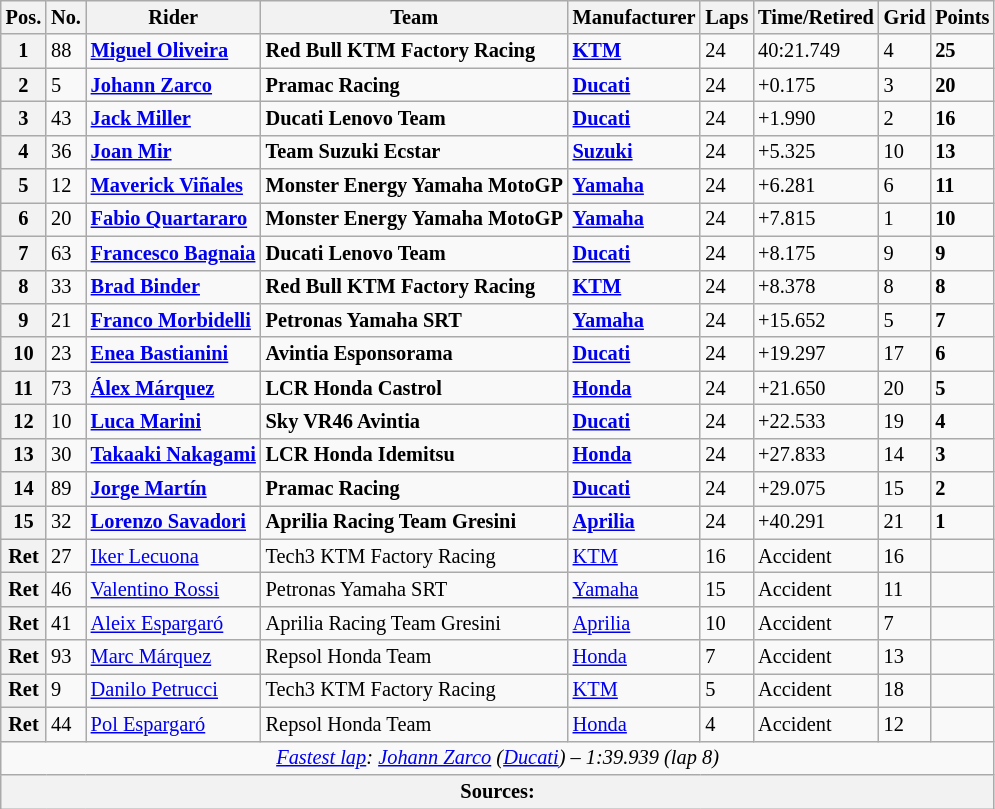<table class="wikitable" style="font-size: 85%;">
<tr>
<th>Pos.</th>
<th>No.</th>
<th>Rider</th>
<th>Team</th>
<th>Manufacturer</th>
<th>Laps</th>
<th>Time/Retired</th>
<th>Grid</th>
<th>Points</th>
</tr>
<tr>
<th>1</th>
<td>88</td>
<td> <strong><a href='#'>Miguel Oliveira</a></strong></td>
<td><strong>Red Bull KTM Factory Racing</strong></td>
<td><strong><a href='#'>KTM</a></strong></td>
<td>24</td>
<td>40:21.749</td>
<td>4</td>
<td><strong>25</strong></td>
</tr>
<tr>
<th>2</th>
<td>5</td>
<td> <strong><a href='#'>Johann Zarco</a></strong></td>
<td><strong>Pramac Racing</strong></td>
<td><strong><a href='#'>Ducati</a></strong></td>
<td>24</td>
<td>+0.175</td>
<td>3</td>
<td><strong>20</strong></td>
</tr>
<tr>
<th>3</th>
<td>43</td>
<td> <strong><a href='#'>Jack Miller</a></strong></td>
<td><strong>Ducati Lenovo Team</strong></td>
<td><strong><a href='#'>Ducati</a></strong></td>
<td>24</td>
<td>+1.990</td>
<td>2</td>
<td><strong>16</strong></td>
</tr>
<tr>
<th>4</th>
<td>36</td>
<td> <strong><a href='#'>Joan Mir</a></strong></td>
<td><strong>Team Suzuki Ecstar</strong></td>
<td><strong><a href='#'>Suzuki</a></strong></td>
<td>24</td>
<td>+5.325</td>
<td>10</td>
<td><strong>13</strong></td>
</tr>
<tr>
<th>5</th>
<td>12</td>
<td> <strong><a href='#'>Maverick Viñales</a></strong></td>
<td><strong>Monster Energy Yamaha MotoGP</strong></td>
<td><strong><a href='#'>Yamaha</a></strong></td>
<td>24</td>
<td>+6.281</td>
<td>6</td>
<td><strong>11</strong></td>
</tr>
<tr>
<th>6</th>
<td>20</td>
<td> <strong><a href='#'>Fabio Quartararo</a></strong></td>
<td><strong>Monster Energy Yamaha MotoGP</strong></td>
<td><strong><a href='#'>Yamaha</a></strong></td>
<td>24</td>
<td>+7.815</td>
<td>1</td>
<td><strong>10</strong></td>
</tr>
<tr>
<th>7</th>
<td>63</td>
<td> <strong><a href='#'>Francesco Bagnaia</a></strong></td>
<td><strong>Ducati Lenovo Team</strong></td>
<td><strong><a href='#'>Ducati</a></strong></td>
<td>24</td>
<td>+8.175</td>
<td>9</td>
<td><strong>9</strong></td>
</tr>
<tr>
<th>8</th>
<td>33</td>
<td> <strong><a href='#'>Brad Binder</a></strong></td>
<td><strong>Red Bull KTM Factory Racing</strong></td>
<td><strong><a href='#'>KTM</a></strong></td>
<td>24</td>
<td>+8.378</td>
<td>8</td>
<td><strong>8</strong></td>
</tr>
<tr>
<th>9</th>
<td>21</td>
<td> <strong><a href='#'>Franco Morbidelli</a></strong></td>
<td><strong>Petronas Yamaha SRT</strong></td>
<td><strong><a href='#'>Yamaha</a></strong></td>
<td>24</td>
<td>+15.652</td>
<td>5</td>
<td><strong>7</strong></td>
</tr>
<tr>
<th>10</th>
<td>23</td>
<td> <strong><a href='#'>Enea Bastianini</a></strong></td>
<td><strong>Avintia Esponsorama</strong></td>
<td><strong><a href='#'>Ducati</a></strong></td>
<td>24</td>
<td>+19.297</td>
<td>17</td>
<td><strong>6</strong></td>
</tr>
<tr>
<th>11</th>
<td>73</td>
<td> <strong><a href='#'>Álex Márquez</a></strong></td>
<td><strong>LCR Honda Castrol</strong></td>
<td><strong><a href='#'>Honda</a></strong></td>
<td>24</td>
<td>+21.650</td>
<td>20</td>
<td><strong>5</strong></td>
</tr>
<tr>
<th>12</th>
<td>10</td>
<td> <strong><a href='#'>Luca Marini</a></strong></td>
<td><strong>Sky VR46 Avintia</strong></td>
<td><strong><a href='#'>Ducati</a></strong></td>
<td>24</td>
<td>+22.533</td>
<td>19</td>
<td><strong>4</strong></td>
</tr>
<tr>
<th>13</th>
<td>30</td>
<td> <strong><a href='#'>Takaaki Nakagami</a></strong></td>
<td><strong>LCR Honda Idemitsu</strong></td>
<td><strong><a href='#'>Honda</a></strong></td>
<td>24</td>
<td>+27.833</td>
<td>14</td>
<td><strong>3</strong></td>
</tr>
<tr>
<th>14</th>
<td>89</td>
<td> <strong><a href='#'>Jorge Martín</a></strong></td>
<td><strong>Pramac Racing</strong></td>
<td><strong><a href='#'>Ducati</a></strong></td>
<td>24</td>
<td>+29.075</td>
<td>15</td>
<td><strong>2</strong></td>
</tr>
<tr>
<th>15</th>
<td>32</td>
<td> <strong><a href='#'>Lorenzo Savadori</a></strong></td>
<td><strong>Aprilia Racing Team Gresini</strong></td>
<td><strong><a href='#'>Aprilia</a></strong></td>
<td>24</td>
<td>+40.291</td>
<td>21</td>
<td><strong>1</strong></td>
</tr>
<tr>
<th>Ret</th>
<td>27</td>
<td> <a href='#'>Iker Lecuona</a></td>
<td>Tech3 KTM Factory Racing</td>
<td><a href='#'>KTM</a></td>
<td>16</td>
<td>Accident</td>
<td>16</td>
<td></td>
</tr>
<tr>
<th>Ret</th>
<td>46</td>
<td> <a href='#'>Valentino Rossi</a></td>
<td>Petronas Yamaha SRT</td>
<td><a href='#'>Yamaha</a></td>
<td>15</td>
<td>Accident</td>
<td>11</td>
<td></td>
</tr>
<tr>
<th>Ret</th>
<td>41</td>
<td> <a href='#'>Aleix Espargaró</a></td>
<td>Aprilia Racing Team Gresini</td>
<td><a href='#'>Aprilia</a></td>
<td>10</td>
<td>Accident</td>
<td>7</td>
<td></td>
</tr>
<tr>
<th>Ret</th>
<td>93</td>
<td> <a href='#'>Marc Márquez</a></td>
<td>Repsol Honda Team</td>
<td><a href='#'>Honda</a></td>
<td>7</td>
<td>Accident</td>
<td>13</td>
<td></td>
</tr>
<tr>
<th>Ret</th>
<td>9</td>
<td> <a href='#'>Danilo Petrucci</a></td>
<td>Tech3 KTM Factory Racing</td>
<td><a href='#'>KTM</a></td>
<td>5</td>
<td>Accident</td>
<td>18</td>
<td></td>
</tr>
<tr>
<th>Ret</th>
<td>44</td>
<td> <a href='#'>Pol Espargaró</a></td>
<td>Repsol Honda Team</td>
<td><a href='#'>Honda</a></td>
<td>4</td>
<td>Accident</td>
<td>12</td>
<td></td>
</tr>
<tr class="sortbottom">
<td colspan="9" style="text-align:center"><em><a href='#'>Fastest lap</a>:  <a href='#'>Johann Zarco</a> (<a href='#'>Ducati</a>) – 1:39.939 (lap 8)</em></td>
</tr>
<tr>
<th colspan=9>Sources:</th>
</tr>
</table>
